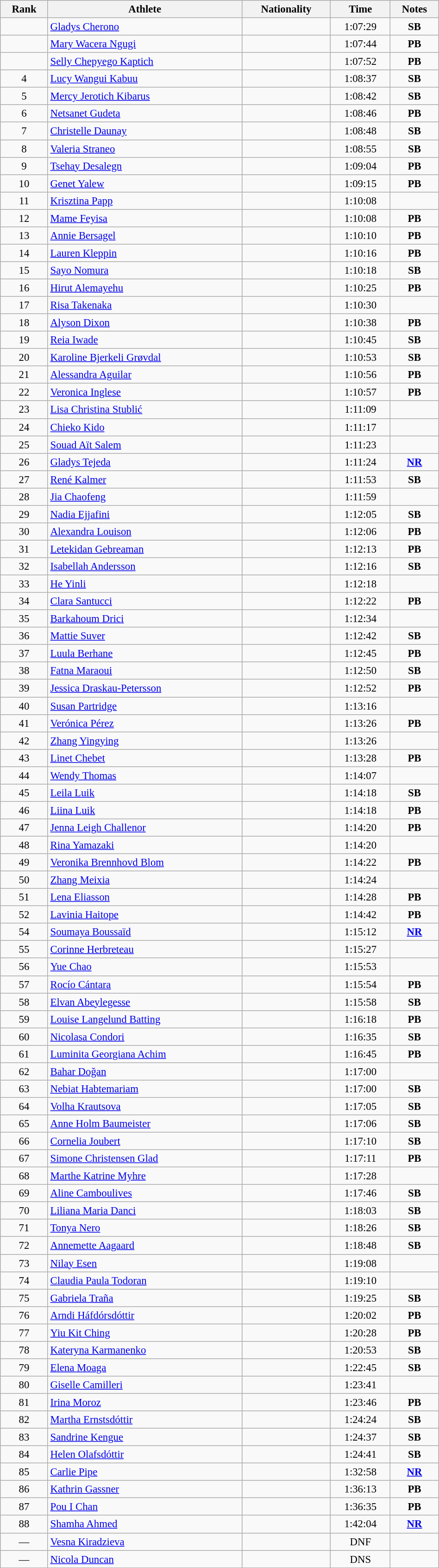<table class="wikitable sortable" style=" text-align:center; font-size:95%;" width="50%">
<tr>
<th>Rank</th>
<th>Athlete</th>
<th>Nationality</th>
<th>Time</th>
<th>Notes</th>
</tr>
<tr>
<td align=center></td>
<td align=left><a href='#'>Gladys Cherono</a></td>
<td align=left></td>
<td>1:07:29</td>
<td><strong>SB</strong></td>
</tr>
<tr>
<td align=center></td>
<td align=left><a href='#'>Mary Wacera Ngugi</a></td>
<td align=left></td>
<td>1:07:44</td>
<td><strong>PB</strong></td>
</tr>
<tr>
<td align=center></td>
<td align=left><a href='#'>Selly Chepyego Kaptich</a></td>
<td align=left></td>
<td>1:07:52</td>
<td><strong>PB</strong></td>
</tr>
<tr>
<td align=center>4</td>
<td align=left><a href='#'>Lucy Wangui Kabuu</a></td>
<td align=left></td>
<td>1:08:37</td>
<td><strong>SB</strong></td>
</tr>
<tr>
<td align=center>5</td>
<td align=left><a href='#'>Mercy Jerotich Kibarus</a></td>
<td align=left></td>
<td>1:08:42</td>
<td><strong>SB</strong></td>
</tr>
<tr>
<td align=center>6</td>
<td align=left><a href='#'>Netsanet Gudeta</a></td>
<td align=left></td>
<td>1:08:46</td>
<td><strong>PB</strong></td>
</tr>
<tr>
<td align=center>7</td>
<td align=left><a href='#'>Christelle Daunay</a></td>
<td align=left></td>
<td>1:08:48</td>
<td><strong>SB</strong></td>
</tr>
<tr>
<td align=center>8</td>
<td align=left><a href='#'>Valeria Straneo</a></td>
<td align=left></td>
<td>1:08:55</td>
<td><strong>SB</strong></td>
</tr>
<tr>
<td align=center>9</td>
<td align=left><a href='#'>Tsehay Desalegn</a></td>
<td align=left></td>
<td>1:09:04</td>
<td><strong>PB</strong></td>
</tr>
<tr>
<td align=center>10</td>
<td align=left><a href='#'>Genet Yalew</a></td>
<td align=left></td>
<td>1:09:15</td>
<td><strong>PB</strong></td>
</tr>
<tr>
<td align=center>11</td>
<td align=left><a href='#'>Krisztina Papp</a></td>
<td align=left></td>
<td>1:10:08</td>
<td></td>
</tr>
<tr>
<td align=center>12</td>
<td align=left><a href='#'>Mame Feyisa</a></td>
<td align=left></td>
<td>1:10:08</td>
<td><strong>PB</strong></td>
</tr>
<tr>
<td align=center>13</td>
<td align=left><a href='#'>Annie Bersagel</a></td>
<td align=left></td>
<td>1:10:10</td>
<td><strong>PB</strong></td>
</tr>
<tr>
<td align=center>14</td>
<td align=left><a href='#'>Lauren Kleppin</a></td>
<td align=left></td>
<td>1:10:16</td>
<td><strong>PB</strong></td>
</tr>
<tr>
<td align=center>15</td>
<td align=left><a href='#'>Sayo Nomura</a></td>
<td align=left></td>
<td>1:10:18</td>
<td><strong>SB</strong></td>
</tr>
<tr>
<td align=center>16</td>
<td align=left><a href='#'>Hirut Alemayehu</a></td>
<td align=left></td>
<td>1:10:25</td>
<td><strong>PB</strong></td>
</tr>
<tr>
<td align=center>17</td>
<td align=left><a href='#'>Risa Takenaka</a></td>
<td align=left></td>
<td>1:10:30</td>
<td></td>
</tr>
<tr>
<td align=center>18</td>
<td align=left><a href='#'>Alyson Dixon</a></td>
<td align=left></td>
<td>1:10:38</td>
<td><strong>PB</strong></td>
</tr>
<tr>
<td align=center>19</td>
<td align=left><a href='#'>Reia Iwade</a></td>
<td align=left></td>
<td>1:10:45</td>
<td><strong>SB</strong></td>
</tr>
<tr>
<td align=center>20</td>
<td align=left><a href='#'>Karoline Bjerkeli Grøvdal</a></td>
<td align=left></td>
<td>1:10:53</td>
<td><strong>SB</strong></td>
</tr>
<tr>
<td align=center>21</td>
<td align=left><a href='#'>Alessandra Aguilar</a></td>
<td align=left></td>
<td>1:10:56</td>
<td><strong>PB</strong></td>
</tr>
<tr>
<td align=center>22</td>
<td align=left><a href='#'>Veronica Inglese</a></td>
<td align=left></td>
<td>1:10:57</td>
<td><strong>PB</strong></td>
</tr>
<tr>
<td align=center>23</td>
<td align=left><a href='#'>Lisa Christina Stublić</a></td>
<td align=left></td>
<td>1:11:09</td>
<td></td>
</tr>
<tr>
<td align=center>24</td>
<td align=left><a href='#'>Chieko Kido</a></td>
<td align=left></td>
<td>1:11:17</td>
<td></td>
</tr>
<tr>
<td align=center>25</td>
<td align=left><a href='#'>Souad Aït Salem</a></td>
<td align=left></td>
<td>1:11:23</td>
<td></td>
</tr>
<tr>
<td align=center>26</td>
<td align=left><a href='#'>Gladys Tejeda</a></td>
<td align=left></td>
<td>1:11:24</td>
<td><strong><a href='#'>NR</a></strong></td>
</tr>
<tr>
<td align=center>27</td>
<td align=left><a href='#'>René Kalmer</a></td>
<td align=left></td>
<td>1:11:53</td>
<td><strong>SB</strong></td>
</tr>
<tr>
<td align=center>28</td>
<td align=left><a href='#'>Jia Chaofeng</a></td>
<td align=left></td>
<td>1:11:59</td>
<td></td>
</tr>
<tr>
<td align=center>29</td>
<td align=left><a href='#'>Nadia Ejjafini</a></td>
<td align=left></td>
<td>1:12:05</td>
<td><strong>SB</strong></td>
</tr>
<tr>
<td align=center>30</td>
<td align=left><a href='#'>Alexandra Louison</a></td>
<td align=left></td>
<td>1:12:06</td>
<td><strong>PB</strong></td>
</tr>
<tr>
<td align=center>31</td>
<td align=left><a href='#'>Letekidan Gebreaman</a></td>
<td align=left></td>
<td>1:12:13</td>
<td><strong>PB</strong></td>
</tr>
<tr>
<td align=center>32</td>
<td align=left><a href='#'>Isabellah Andersson</a></td>
<td align=left></td>
<td>1:12:16</td>
<td><strong>SB</strong></td>
</tr>
<tr>
<td align=center>33</td>
<td align=left><a href='#'>He Yinli</a></td>
<td align=left></td>
<td>1:12:18</td>
<td></td>
</tr>
<tr>
<td align=center>34</td>
<td align=left><a href='#'>Clara Santucci</a></td>
<td align=left></td>
<td>1:12:22</td>
<td><strong>PB</strong></td>
</tr>
<tr>
<td align=center>35</td>
<td align=left><a href='#'>Barkahoum Drici</a></td>
<td align=left></td>
<td>1:12:34</td>
<td></td>
</tr>
<tr>
<td align=center>36</td>
<td align=left><a href='#'>Mattie Suver</a></td>
<td align=left></td>
<td>1:12:42</td>
<td><strong>SB</strong></td>
</tr>
<tr>
<td align=center>37</td>
<td align=left><a href='#'>Luula Berhane</a></td>
<td align=left></td>
<td>1:12:45</td>
<td><strong>PB</strong></td>
</tr>
<tr>
<td align=center>38</td>
<td align=left><a href='#'>Fatna Maraoui</a></td>
<td align=left></td>
<td>1:12:50</td>
<td><strong>SB</strong></td>
</tr>
<tr>
<td align=center>39</td>
<td align=left><a href='#'>Jessica Draskau-Petersson</a></td>
<td align=left></td>
<td>1:12:52</td>
<td><strong>PB</strong></td>
</tr>
<tr>
<td align=center>40</td>
<td align=left><a href='#'>Susan Partridge</a></td>
<td align=left></td>
<td>1:13:16</td>
<td></td>
</tr>
<tr>
<td align=center>41</td>
<td align=left><a href='#'>Verónica Pérez</a></td>
<td align=left></td>
<td>1:13:26</td>
<td><strong>PB</strong></td>
</tr>
<tr>
<td align=center>42</td>
<td align=left><a href='#'>Zhang Yingying</a></td>
<td align=left></td>
<td>1:13:26</td>
<td></td>
</tr>
<tr>
<td align=center>43</td>
<td align=left><a href='#'>Linet Chebet</a></td>
<td align=left></td>
<td>1:13:28</td>
<td><strong>PB</strong></td>
</tr>
<tr>
<td align=center>44</td>
<td align=left><a href='#'>Wendy Thomas</a></td>
<td align=left></td>
<td>1:14:07</td>
<td></td>
</tr>
<tr>
<td align=center>45</td>
<td align=left><a href='#'>Leila Luik</a></td>
<td align=left></td>
<td>1:14:18</td>
<td><strong>SB</strong></td>
</tr>
<tr>
<td align=center>46</td>
<td align=left><a href='#'>Liina Luik</a></td>
<td align=left></td>
<td>1:14:18</td>
<td><strong>PB</strong></td>
</tr>
<tr>
<td align=center>47</td>
<td align=left><a href='#'>Jenna Leigh Challenor</a></td>
<td align=left></td>
<td>1:14:20</td>
<td><strong>PB</strong></td>
</tr>
<tr>
<td align=center>48</td>
<td align=left><a href='#'>Rina Yamazaki</a></td>
<td align=left></td>
<td>1:14:20</td>
<td></td>
</tr>
<tr>
<td align=center>49</td>
<td align=left><a href='#'>Veronika Brennhovd Blom</a></td>
<td align=left></td>
<td>1:14:22</td>
<td><strong>PB</strong></td>
</tr>
<tr>
<td align=center>50</td>
<td align=left><a href='#'>Zhang Meixia</a></td>
<td align=left></td>
<td>1:14:24</td>
<td></td>
</tr>
<tr>
<td align=center>51</td>
<td align=left><a href='#'>Lena Eliasson</a></td>
<td align=left></td>
<td>1:14:28</td>
<td><strong>PB</strong></td>
</tr>
<tr>
<td align=center>52</td>
<td align=left><a href='#'>Lavinia Haitope</a></td>
<td align=left></td>
<td>1:14:42</td>
<td><strong>PB</strong></td>
</tr>
<tr>
<td align=center>54</td>
<td align=left><a href='#'>Soumaya Boussaïd</a></td>
<td align=left></td>
<td>1:15:12</td>
<td><strong><a href='#'>NR</a></strong></td>
</tr>
<tr>
<td align=center>55</td>
<td align=left><a href='#'>Corinne Herbreteau</a></td>
<td align=left></td>
<td>1:15:27</td>
<td></td>
</tr>
<tr>
<td align=center>56</td>
<td align=left><a href='#'>Yue Chao</a></td>
<td align=left></td>
<td>1:15:53</td>
<td></td>
</tr>
<tr>
<td align=center>57</td>
<td align=left><a href='#'>Rocío Cántara</a></td>
<td align=left></td>
<td>1:15:54</td>
<td><strong>PB</strong></td>
</tr>
<tr>
<td align=center>58</td>
<td align=left><a href='#'>Elvan Abeylegesse</a></td>
<td align=left></td>
<td>1:15:58</td>
<td><strong>SB</strong></td>
</tr>
<tr>
<td align=center>59</td>
<td align=left><a href='#'>Louise Langelund Batting</a></td>
<td align=left></td>
<td>1:16:18</td>
<td><strong>PB</strong></td>
</tr>
<tr>
<td align=center>60</td>
<td align=left><a href='#'>Nicolasa Condori</a></td>
<td align=left></td>
<td>1:16:35</td>
<td><strong>SB</strong></td>
</tr>
<tr>
<td align=center>61</td>
<td align=left><a href='#'>Luminita Georgiana Achim</a></td>
<td align=left></td>
<td>1:16:45</td>
<td><strong>PB</strong></td>
</tr>
<tr>
<td align=center>62</td>
<td align=left><a href='#'>Bahar Doğan</a></td>
<td align=left></td>
<td>1:17:00</td>
<td></td>
</tr>
<tr>
<td align=center>63</td>
<td align=left><a href='#'>Nebiat Habtemariam</a></td>
<td align=left></td>
<td>1:17:00</td>
<td><strong>SB</strong></td>
</tr>
<tr>
<td align=center>64</td>
<td align=left><a href='#'>Volha Krautsova</a></td>
<td align=left></td>
<td>1:17:05</td>
<td><strong>SB</strong></td>
</tr>
<tr>
<td align=center>65</td>
<td align=left><a href='#'>Anne Holm Baumeister</a></td>
<td align=left></td>
<td>1:17:06</td>
<td><strong>SB</strong></td>
</tr>
<tr>
<td align=center>66</td>
<td align=left><a href='#'>Cornelia Joubert</a></td>
<td align=left></td>
<td>1:17:10</td>
<td><strong>SB</strong></td>
</tr>
<tr>
<td align=center>67</td>
<td align=left><a href='#'>Simone Christensen Glad</a></td>
<td align=left></td>
<td>1:17:11</td>
<td><strong>PB</strong></td>
</tr>
<tr>
<td align=center>68</td>
<td align=left><a href='#'>Marthe Katrine Myhre</a></td>
<td align=left></td>
<td>1:17:28</td>
<td></td>
</tr>
<tr>
<td align=center>69</td>
<td align=left><a href='#'>Aline Camboulives</a></td>
<td align=left></td>
<td>1:17:46</td>
<td><strong>SB</strong></td>
</tr>
<tr>
<td align=center>70</td>
<td align=left><a href='#'>Liliana Maria Danci</a></td>
<td align=left></td>
<td>1:18:03</td>
<td><strong>SB</strong></td>
</tr>
<tr>
<td align=center>71</td>
<td align=left><a href='#'>Tonya Nero</a></td>
<td align=left></td>
<td>1:18:26</td>
<td><strong>SB</strong></td>
</tr>
<tr>
<td align=center>72</td>
<td align=left><a href='#'>Annemette Aagaard</a></td>
<td align=left></td>
<td>1:18:48</td>
<td><strong>SB</strong></td>
</tr>
<tr>
<td align=center>73</td>
<td align=left><a href='#'>Nilay Esen</a></td>
<td align=left></td>
<td>1:19:08</td>
<td></td>
</tr>
<tr>
<td align=center>74</td>
<td align=left><a href='#'>Claudia Paula Todoran</a></td>
<td align=left></td>
<td>1:19:10</td>
<td></td>
</tr>
<tr>
<td align=center>75</td>
<td align=left><a href='#'>Gabriela Traña</a></td>
<td align=left></td>
<td>1:19:25</td>
<td><strong>SB</strong></td>
</tr>
<tr>
<td align=center>76</td>
<td align=left><a href='#'>Arndi Háfdórsdóttir</a></td>
<td align=left></td>
<td>1:20:02</td>
<td><strong>PB</strong></td>
</tr>
<tr>
<td align=center>77</td>
<td align=left><a href='#'>Yiu Kit Ching</a></td>
<td align=left></td>
<td>1:20:28</td>
<td><strong>PB</strong></td>
</tr>
<tr>
<td align=center>78</td>
<td align=left><a href='#'>Kateryna Karmanenko</a></td>
<td align=left></td>
<td>1:20:53</td>
<td><strong>SB</strong></td>
</tr>
<tr>
<td align=center>79</td>
<td align=left><a href='#'>Elena Moaga</a></td>
<td align=left></td>
<td>1:22:45</td>
<td><strong>SB</strong></td>
</tr>
<tr>
<td align=center>80</td>
<td align=left><a href='#'>Giselle Camilleri</a></td>
<td align=left></td>
<td>1:23:41</td>
<td></td>
</tr>
<tr>
<td align=center>81</td>
<td align=left><a href='#'>Irina Moroz</a></td>
<td align=left></td>
<td>1:23:46</td>
<td><strong>PB</strong></td>
</tr>
<tr>
<td align=center>82</td>
<td align=left><a href='#'>Martha Ernstsdóttir</a></td>
<td align=left></td>
<td>1:24:24</td>
<td><strong>SB</strong></td>
</tr>
<tr>
<td align=center>83</td>
<td align=left><a href='#'>Sandrine Kengue</a></td>
<td align=left></td>
<td>1:24:37</td>
<td><strong>SB</strong></td>
</tr>
<tr>
<td align=center>84</td>
<td align=left><a href='#'>Helen Olafsdóttir</a></td>
<td align=left></td>
<td>1:24:41</td>
<td><strong>SB</strong></td>
</tr>
<tr>
<td align=center>85</td>
<td align=left><a href='#'>Carlie Pipe</a></td>
<td align=left></td>
<td>1:32:58</td>
<td><strong><a href='#'>NR</a></strong></td>
</tr>
<tr>
<td align=center>86</td>
<td align=left><a href='#'>Kathrin Gassner</a></td>
<td align=left></td>
<td>1:36:13</td>
<td><strong>PB</strong></td>
</tr>
<tr>
<td align=center>87</td>
<td align=left><a href='#'>Pou I Chan</a></td>
<td align=left></td>
<td>1:36:35</td>
<td><strong>PB</strong></td>
</tr>
<tr>
<td align=center>88</td>
<td align=left><a href='#'>Shamha Ahmed</a></td>
<td align=left></td>
<td>1:42:04</td>
<td><strong><a href='#'>NR</a></strong></td>
</tr>
<tr>
<td align=center>—</td>
<td align=left><a href='#'>Vesna Kiradzieva</a></td>
<td align=left></td>
<td>DNF</td>
<td></td>
</tr>
<tr>
<td align=center>—</td>
<td align=left><a href='#'>Nicola Duncan</a></td>
<td align=left></td>
<td>DNS</td>
<td></td>
</tr>
</table>
